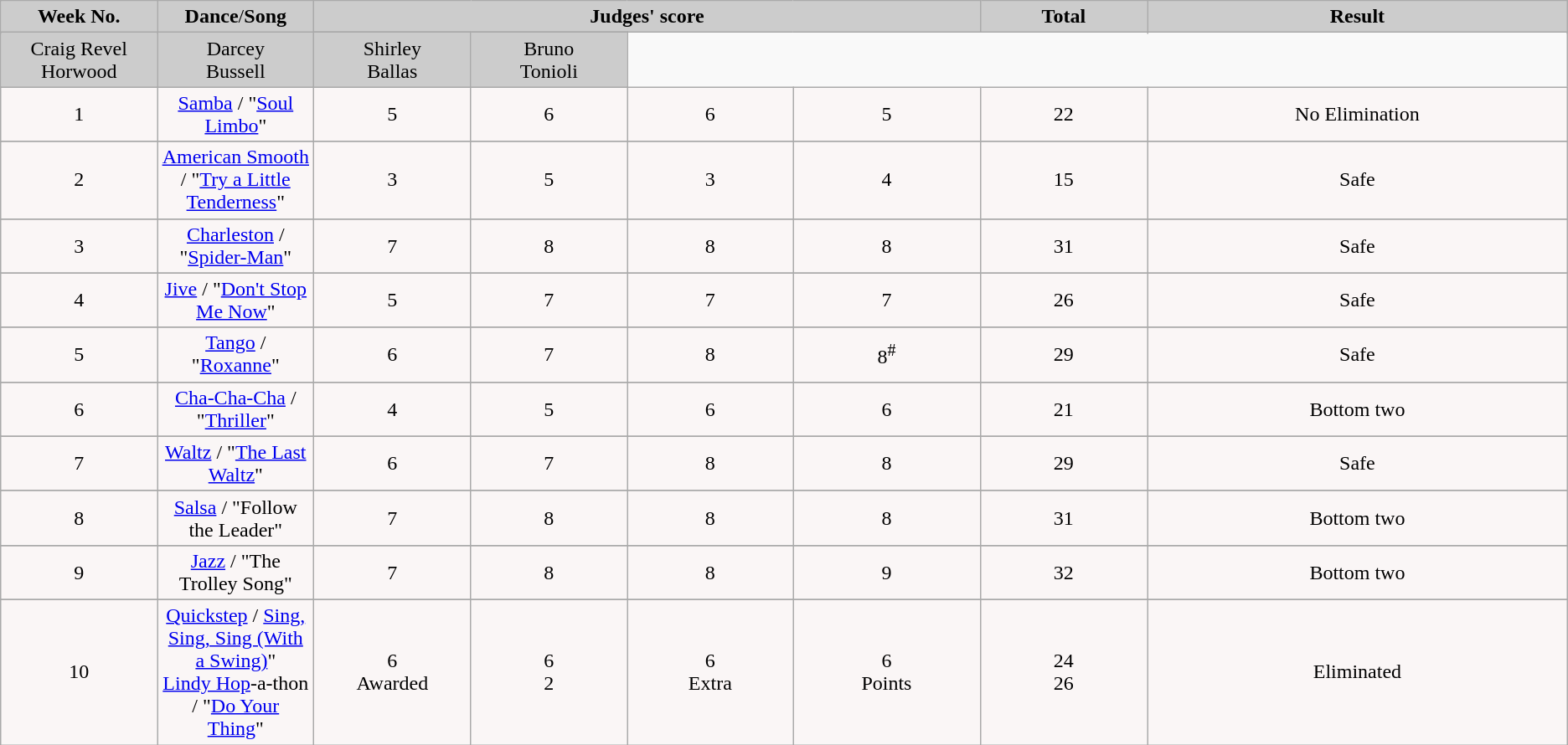<table class="wikitable" align="center">
<tr>
<td rowspan="2" bgcolor="CCCCCC" align="Center"><strong>Week No.</strong></td>
<td rowspan="2" bgcolor="CCCCCC" align="Center"><strong>Dance</strong>/<strong>Song</strong></td>
<td colspan="4" bgcolor="CCCCCC" align="Center"><strong>Judges' score</strong></td>
<td rowspan="2" bgcolor="CCCCCC" align="Center"><strong>Total</strong></td>
<td rowspan="2" bgcolor="CCCCCC" align="Center"><strong>Result</strong></td>
</tr>
<tr>
</tr>
<tr>
<td bgcolor="CCCCCC" width="10%" align="center">Craig Revel<br>Horwood</td>
<td bgcolor="CCCCCC" width="10%" align="center">Darcey<br>Bussell</td>
<td bgcolor="CCCCCC" width="10%" align="center">Shirley<br>Ballas</td>
<td bgcolor="CCCCCC" width="10%" align="center">Bruno<br>Tonioli</td>
</tr>
<tr>
</tr>
<tr>
<td align="center" bgcolor="FAF6F6">1</td>
<td align="center" bgcolor="FAF6F6"><a href='#'>Samba</a> / "<a href='#'>Soul Limbo</a>"</td>
<td align="center" bgcolor="FAF6F6">5</td>
<td align="center" bgcolor="FAF6F6">6</td>
<td align="center" bgcolor="FAF6F6">6</td>
<td align="center" bgcolor="FAF6F6">5</td>
<td align="center" bgcolor="FAF6F6">22</td>
<td align="center" bgcolor="FAF6F6">No Elimination</td>
</tr>
<tr>
</tr>
<tr>
<td align="center" bgcolor="FAF6F6">2</td>
<td align="center" bgcolor="FAF6F6"><a href='#'>American Smooth</a> / "<a href='#'>Try a Little Tenderness</a>"</td>
<td align="center" bgcolor="FAF6F6">3</td>
<td align="center" bgcolor="FAF6F6">5</td>
<td align="center" bgcolor="FAF6F6">3</td>
<td align="center" bgcolor="FAF6F6">4</td>
<td align="center" bgcolor="FAF6F6">15</td>
<td align="center" bgcolor="FAF6F6">Safe</td>
</tr>
<tr>
</tr>
<tr>
<td align="center" bgcolor="FAF6F6">3</td>
<td align="center" bgcolor="FAF6F6"><a href='#'>Charleston</a> / "<a href='#'>Spider-Man</a>"</td>
<td align="center" bgcolor="FAF6F6">7</td>
<td align="center" bgcolor="FAF6F6">8</td>
<td align="center" bgcolor="FAF6F6">8</td>
<td align="center" bgcolor="FAF6F6">8</td>
<td align="center" bgcolor="FAF6F6">31</td>
<td align="center" bgcolor="FAF6F6">Safe</td>
</tr>
<tr>
</tr>
<tr>
<td align="center" bgcolor="FAF6F6">4</td>
<td align="center" bgcolor="FAF6F6"><a href='#'>Jive</a> / "<a href='#'>Don't Stop Me Now</a>"</td>
<td align="center" bgcolor="FAF6F6">5</td>
<td align="center" bgcolor="FAF6F6">7</td>
<td align="center" bgcolor="FAF6F6">7</td>
<td align="center" bgcolor="FAF6F6">7</td>
<td align="center" bgcolor="FAF6F6">26</td>
<td align="center" bgcolor="FAF6F6">Safe</td>
</tr>
<tr>
</tr>
<tr>
<td align="center" bgcolor="FAF6F6">5</td>
<td align="center" bgcolor="FAF6F6"><a href='#'>Tango</a> / "<a href='#'>Roxanne</a>"</td>
<td align="center" bgcolor="FAF6F6">6</td>
<td align="center" bgcolor="FAF6F6">7</td>
<td align="center" bgcolor="FAF6F6">8</td>
<td align="center" bgcolor="FAF6F6">8<sup>#</sup></td>
<td align="center" bgcolor="FAF6F6">29</td>
<td align="center" bgcolor="FAF6F6">Safe</td>
</tr>
<tr>
</tr>
<tr>
<td align="center" bgcolor="FAF6F6">6</td>
<td align="center" bgcolor="FAF6F6"><a href='#'>Cha-Cha-Cha</a> / "<a href='#'>Thriller</a>"</td>
<td align="center" bgcolor="FAF6F6">4</td>
<td align="center" bgcolor="FAF6F6">5</td>
<td align="center" bgcolor="FAF6F6">6</td>
<td align="center" bgcolor="FAF6F6">6</td>
<td align="center" bgcolor="FAF6F6">21</td>
<td align="center" bgcolor="FAF6F6">Bottom two</td>
</tr>
<tr>
</tr>
<tr>
<td align="center" bgcolor="FAF6F6">7</td>
<td align="center" bgcolor="FAF6F6"><a href='#'>Waltz</a> / "<a href='#'>The Last Waltz</a>"</td>
<td align="center" bgcolor="FAF6F6">6</td>
<td align="center" bgcolor="FAF6F6">7</td>
<td align="center" bgcolor="FAF6F6">8</td>
<td align="center" bgcolor="FAF6F6">8</td>
<td align="center" bgcolor="FAF6F6">29</td>
<td align="center" bgcolor="FAF6F6">Safe</td>
</tr>
<tr>
</tr>
<tr>
<td align="center" bgcolor="FAF6F6">8</td>
<td align="center" bgcolor="FAF6F6"><a href='#'>Salsa</a> / "Follow the Leader"</td>
<td align="center" bgcolor="FAF6F6">7</td>
<td align="center" bgcolor="FAF6F6">8</td>
<td align="center" bgcolor="FAF6F6">8</td>
<td align="center" bgcolor="FAF6F6">8</td>
<td align="center" bgcolor="FAF6F6">31</td>
<td align="center" bgcolor="FAF6F6">Bottom two</td>
</tr>
<tr>
</tr>
<tr>
<td align="center" bgcolor="FAF6F6">9</td>
<td align="center" bgcolor="FAF6F6"><a href='#'>Jazz</a> / "The Trolley Song"</td>
<td align="center" bgcolor="FAF6F6">7</td>
<td align="center" bgcolor="FAF6F6">8</td>
<td align="center" bgcolor="FAF6F6">8</td>
<td align="center" bgcolor="FAF6F6">9</td>
<td align="center" bgcolor="FAF6F6">32</td>
<td align="center" bgcolor="FAF6F6">Bottom two</td>
</tr>
<tr>
</tr>
<tr>
<td align="center" bgcolor="FAF6F6">10</td>
<td align="center" bgcolor="FAF6F6"><a href='#'>Quickstep</a> / <a href='#'>Sing, Sing, Sing (With a Swing)</a>"<br><a href='#'>Lindy Hop</a>-a-thon / "<a href='#'>Do Your Thing</a>"</td>
<td align="center" bgcolor="FAF6F6">6 <br> Awarded</td>
<td align="center" bgcolor="FAF6F6">6 <br> 2</td>
<td align="center" bgcolor="FAF6F6">6 <br> Extra</td>
<td align="center" bgcolor="FAF6F6">6 <br> Points</td>
<td align="center" bgcolor="FAF6F6">24 <br> 26</td>
<td align="center" bgcolor="FAF6F6">Eliminated</td>
</tr>
</table>
